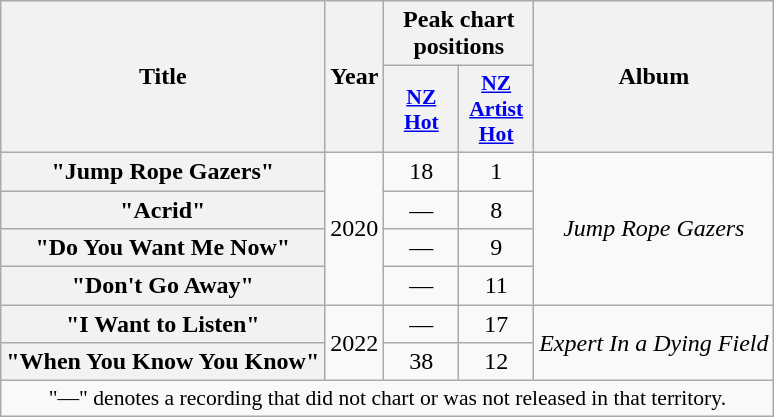<table class="wikitable plainrowheaders" style="text-align:center;">
<tr>
<th scope="col" rowspan="2">Title</th>
<th scope="col" rowspan="2">Year</th>
<th scope="col" colspan="2">Peak chart positions</th>
<th scope="col" rowspan="2">Album</th>
</tr>
<tr>
<th style="width:3em;font-size:90%"><a href='#'>NZ<br>Hot</a><br></th>
<th style="width:3em;font-size:90%"><a href='#'>NZ<br>Artist<br>Hot</a><br></th>
</tr>
<tr>
<th scope="row">"Jump Rope Gazers"</th>
<td rowspan="4">2020</td>
<td>18</td>
<td>1</td>
<td rowspan="4"><em>Jump Rope Gazers</em></td>
</tr>
<tr>
<th scope="row">"Acrid"</th>
<td>—</td>
<td>8</td>
</tr>
<tr>
<th scope="row">"Do You Want Me Now"</th>
<td>—</td>
<td>9</td>
</tr>
<tr>
<th scope="row">"Don't Go Away"</th>
<td>—</td>
<td>11</td>
</tr>
<tr>
<th scope="row">"I Want to Listen"</th>
<td rowspan="2">2022</td>
<td>—</td>
<td>17</td>
<td rowspan="2"><em>Expert In a Dying Field</em></td>
</tr>
<tr>
<th scope="row">"When You Know You Know"</th>
<td>38</td>
<td>12</td>
</tr>
<tr>
<td colspan="8" style="font-size:90%">"—" denotes a recording that did not chart or was not released in that territory.</td>
</tr>
</table>
